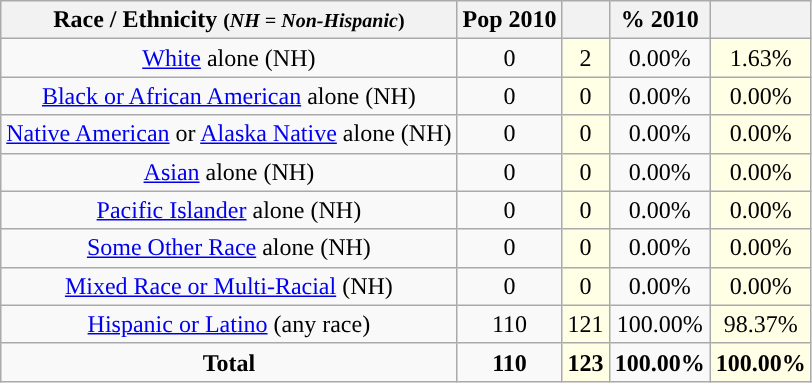<table class="wikitable" style="text-align:center;">
<tr>
<th>Race / Ethnicity <small>(<em>NH = Non-Hispanic</em>)</small></th>
<th>Pop 2010</th>
<th></th>
<th>% 2010</th>
<th></th>
</tr>
<tr>
<td><a href='#'>White</a> alone (NH)</td>
<td>0</td>
<td style='background: #ffffe6;'>2</td>
<td>0.00%</td>
<td style='background: #ffffe6;'>1.63%</td>
</tr>
<tr>
<td><a href='#'>Black or African American</a> alone (NH)</td>
<td>0</td>
<td style='background: #ffffe6;'>0</td>
<td>0.00%</td>
<td style='background: #ffffe6;'>0.00%</td>
</tr>
<tr>
<td><a href='#'>Native American</a> or <a href='#'>Alaska Native</a> alone (NH)</td>
<td>0</td>
<td style='background: #ffffe6;'>0</td>
<td>0.00%</td>
<td style='background: #ffffe6;'>0.00%</td>
</tr>
<tr>
<td><a href='#'>Asian</a> alone (NH)</td>
<td>0</td>
<td style='background: #ffffe6;'>0</td>
<td>0.00%</td>
<td style='background: #ffffe6;'>0.00%</td>
</tr>
<tr>
<td><a href='#'>Pacific Islander</a> alone (NH)</td>
<td>0</td>
<td style='background: #ffffe6;'>0</td>
<td>0.00%</td>
<td style='background: #ffffe6;'>0.00%</td>
</tr>
<tr>
<td><a href='#'>Some Other Race</a> alone (NH)</td>
<td>0</td>
<td style='background: #ffffe6;'>0</td>
<td>0.00%</td>
<td style='background: #ffffe6;'>0.00%</td>
</tr>
<tr>
<td><a href='#'>Mixed Race or Multi-Racial</a> (NH)</td>
<td>0</td>
<td style='background: #ffffe6;'>0</td>
<td>0.00%</td>
<td style='background: #ffffe6;'>0.00%</td>
</tr>
<tr>
<td><a href='#'>Hispanic or Latino</a> (any race)</td>
<td>110</td>
<td style='background: #ffffe6;'>121</td>
<td>100.00%</td>
<td style='background: #ffffe6;'>98.37%</td>
</tr>
<tr>
<td><strong>Total</strong></td>
<td><strong>110</strong></td>
<td style='background: #ffffe6;'><strong>123</strong></td>
<td><strong>100.00%</strong></td>
<td style='background: #ffffe6;'><strong>100.00%</strong></td>
</tr>
</table>
